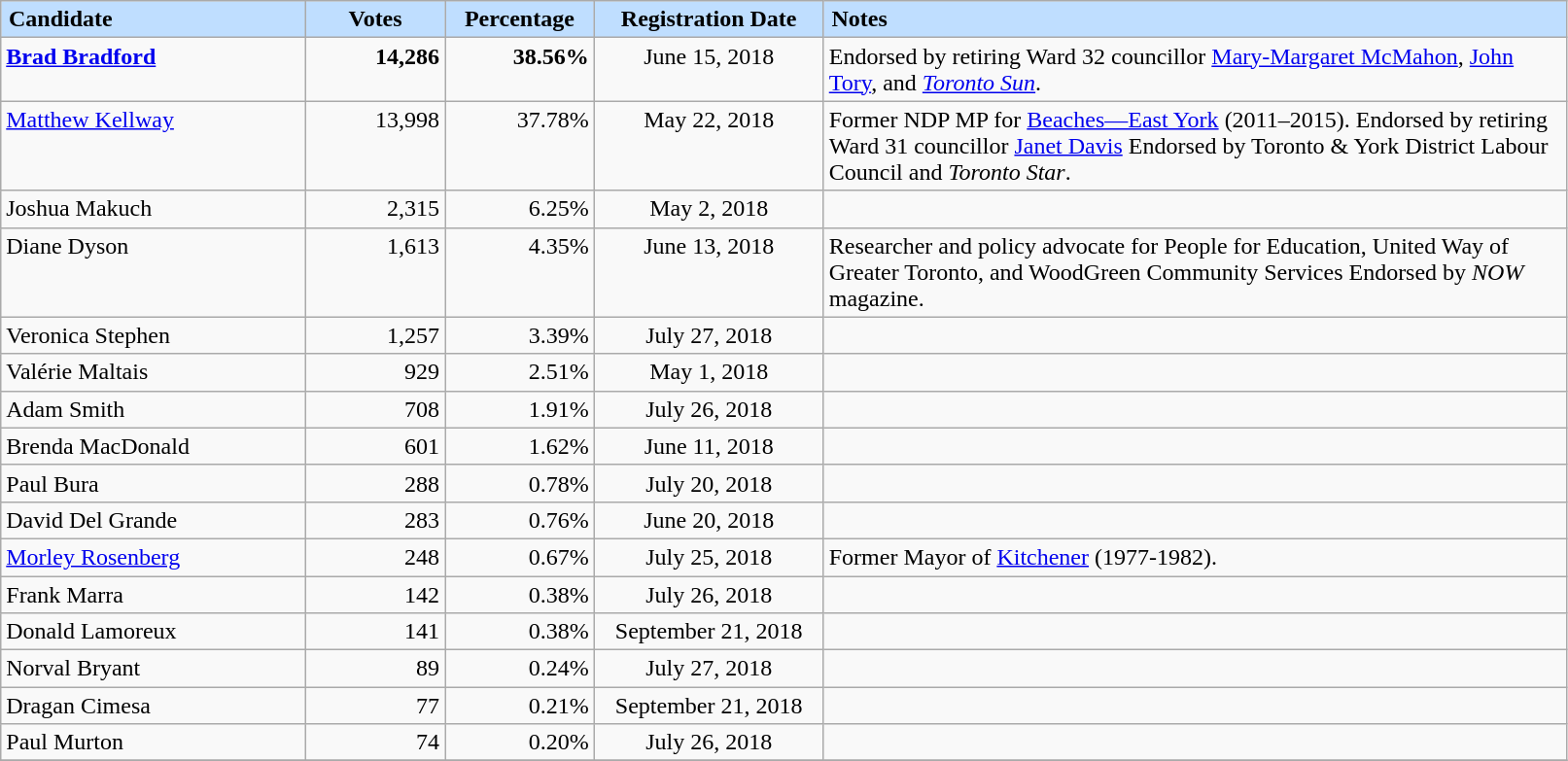<table class="sortable wikitable">
<tr>
<th scope="col" style="background-color:#bfdeff;width:200px;text-align:left;padding-left:5px;">Candidate</th>
<th scope="col" style="background-color:#bfdeff;width:88px;">Votes</th>
<th scope="col" style="background-color:#bfdeff;width:95px;">Percentage</th>
<th scope="col" style="background-color:#bfdeff;width:150px;">Registration Date</th>
<th scope="col" style="background-color:#bfdeff;width:500px;text-align:left;padding-left:5px;">Notes</th>
</tr>
<tr>
<td valign="top"><strong><a href='#'>Brad Bradford</a></strong></td>
<td valign="top" align="right"><strong>14,286</strong></td>
<td valign="top" align="right"><strong>38.56%</strong></td>
<td valign="top" align="center">June 15, 2018</td>
<td>Endorsed by retiring Ward 32 councillor <a href='#'>Mary-Margaret McMahon</a>, <a href='#'>John Tory</a>, and <em><a href='#'>Toronto Sun</a></em>.</td>
</tr>
<tr>
<td valign="top"><a href='#'>Matthew Kellway</a></td>
<td valign="top" align="right">13,998</td>
<td valign="top" align="right">37.78%</td>
<td valign="top" align="center">May 22, 2018</td>
<td>Former NDP MP for <a href='#'>Beaches—East York</a> (2011–2015). Endorsed by retiring Ward 31 councillor <a href='#'>Janet Davis</a> Endorsed by Toronto & York District Labour Council and <em>Toronto Star</em>.</td>
</tr>
<tr>
<td valign="top">Joshua Makuch</td>
<td valign="top" align="right">2,315</td>
<td valign="top" align="right">6.25%</td>
<td valign="top" align="center">May 2, 2018</td>
<td></td>
</tr>
<tr>
<td valign="top">Diane Dyson</td>
<td valign="top" align="right">1,613</td>
<td valign="top" align="right">4.35%</td>
<td valign="top" align="center">June 13, 2018</td>
<td>Researcher and policy advocate for People for Education, United Way of Greater Toronto, and WoodGreen Community Services Endorsed by <em>NOW</em> magazine.</td>
</tr>
<tr>
<td valign="top">Veronica Stephen</td>
<td valign="top" align="right">1,257</td>
<td valign="top" align="right">3.39%</td>
<td valign="top" align="center">July 27, 2018</td>
<td></td>
</tr>
<tr>
<td valign="top">Valérie Maltais</td>
<td valign="top" align="right">929</td>
<td valign="top" align="right">2.51%</td>
<td valign="top" align="center">May 1, 2018</td>
<td></td>
</tr>
<tr>
<td valign="top">Adam Smith</td>
<td valign="top" align="right">708</td>
<td valign="top" align="right">1.91%</td>
<td valign="top" align="center">July 26, 2018</td>
<td></td>
</tr>
<tr>
<td valign="top">Brenda MacDonald</td>
<td valign="top" align="right">601</td>
<td valign="top" align="right">1.62%</td>
<td valign="top" align="center">June 11, 2018</td>
<td></td>
</tr>
<tr>
<td valign="top">Paul Bura</td>
<td valign="top" align="right">288</td>
<td valign="top" align="right">0.78%</td>
<td valign="top" align="center">July 20, 2018</td>
<td></td>
</tr>
<tr>
<td valign="top">David Del Grande</td>
<td valign="top" align="right">283</td>
<td valign="top" align="right">0.76%</td>
<td valign="top" align="center">June 20, 2018</td>
<td></td>
</tr>
<tr>
<td valign="top"><a href='#'>Morley Rosenberg</a></td>
<td valign="top" align="right">248</td>
<td valign="top" align="right">0.67%</td>
<td valign="top" align="center">July 25, 2018</td>
<td>Former Mayor of <a href='#'>Kitchener</a> (1977-1982).</td>
</tr>
<tr>
<td valign="top">Frank Marra</td>
<td valign="top" align="right">142</td>
<td valign="top" align="right">0.38%</td>
<td valign="top" align="center">July 26, 2018</td>
<td></td>
</tr>
<tr>
<td valign="top">Donald Lamoreux</td>
<td valign="top" align="right">141</td>
<td valign="top" align="right">0.38%</td>
<td valign="top" align="center">September 21, 2018</td>
<td></td>
</tr>
<tr>
<td valign="top">Norval Bryant</td>
<td valign="top" align="right">89</td>
<td valign="top" align="right">0.24%</td>
<td valign="top" align="center">July 27, 2018</td>
<td></td>
</tr>
<tr>
<td valign="top">Dragan Cimesa</td>
<td valign="top" align="right">77</td>
<td valign="top" align="right">0.21%</td>
<td valign="top" align="center">September 21, 2018</td>
<td></td>
</tr>
<tr>
<td valign="top">Paul Murton</td>
<td valign="top" align="right">74</td>
<td valign="top" align="right">0.20%</td>
<td valign="top" align="center">July 26, 2018</td>
<td></td>
</tr>
<tr>
</tr>
</table>
